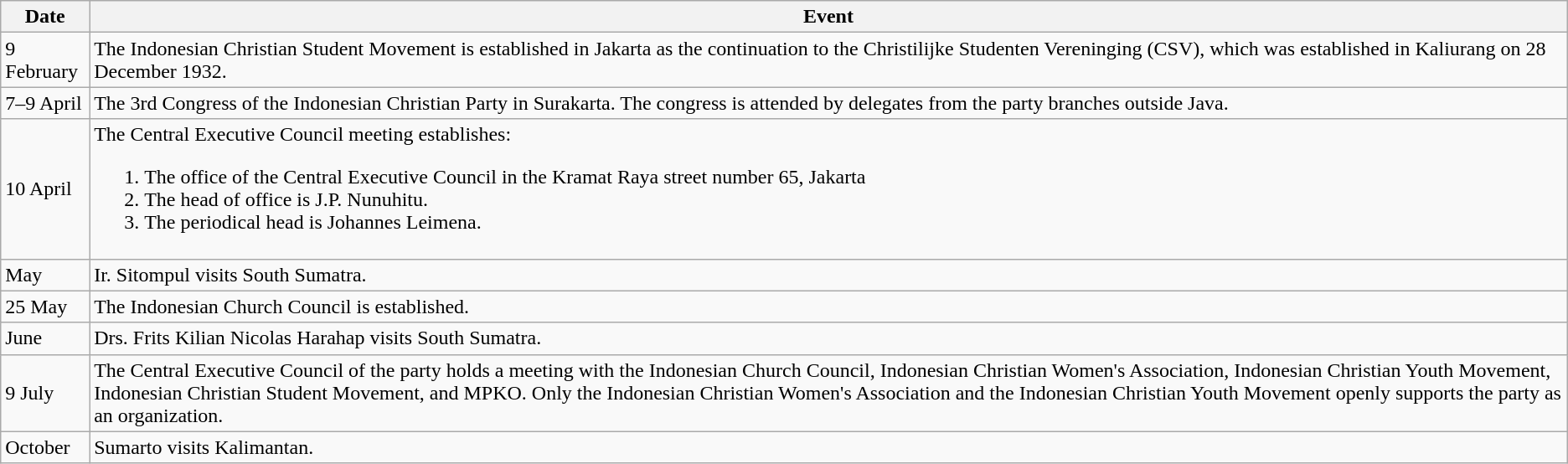<table class="wikitable">
<tr>
<th>Date</th>
<th>Event</th>
</tr>
<tr>
<td>9 February</td>
<td>The Indonesian Christian Student Movement is established in Jakarta as the continuation to the Christilijke Studenten Vereninging (CSV), which was established in Kaliurang on 28 December 1932.</td>
</tr>
<tr>
<td>7–9 April</td>
<td>The 3rd Congress of the Indonesian Christian Party in Surakarta. The congress is attended by delegates from the party branches outside Java.</td>
</tr>
<tr>
<td>10 April</td>
<td>The Central Executive Council meeting establishes:<br><ol><li>The office of the Central Executive Council in the Kramat Raya street number 65, Jakarta</li><li>The head of office is J.P. Nunuhitu.</li><li>The periodical head is Johannes Leimena.</li></ol></td>
</tr>
<tr>
<td>May</td>
<td>Ir. Sitompul visits South Sumatra.</td>
</tr>
<tr>
<td>25 May</td>
<td>The Indonesian Church Council is established.</td>
</tr>
<tr>
<td>June</td>
<td>Drs. Frits Kilian Nicolas Harahap visits South Sumatra.</td>
</tr>
<tr>
<td>9 July</td>
<td>The Central Executive Council of the party holds a meeting with the Indonesian Church Council, Indonesian Christian Women's Association, Indonesian Christian Youth Movement, Indonesian Christian Student Movement, and MPKO. Only the Indonesian Christian Women's Association and the Indonesian Christian Youth Movement openly supports the party as an organization.</td>
</tr>
<tr>
<td>October</td>
<td>Sumarto visits Kalimantan.</td>
</tr>
</table>
